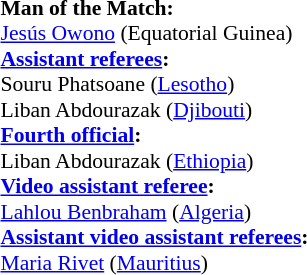<table style="width:100%; font-size:90%;">
<tr>
<td><br><strong>Man of the Match:</strong>
<br><a href='#'>Jesús Owono</a> (Equatorial Guinea)<br><strong><a href='#'>Assistant referees</a>:</strong>
<br>Souru Phatsoane (<a href='#'>Lesotho</a>)
<br>Liban Abdourazak (<a href='#'>Djibouti</a>)
<br><strong><a href='#'>Fourth official</a>:</strong>
<br>Liban Abdourazak (<a href='#'>Ethiopia</a>)
<br><strong><a href='#'>Video assistant referee</a>:</strong>
<br><a href='#'>Lahlou Benbraham</a> (<a href='#'>Algeria</a>)
<br><strong><a href='#'>Assistant video assistant referees</a>:</strong>
<br><a href='#'>Maria Rivet</a> (<a href='#'>Mauritius</a>)</td>
</tr>
</table>
